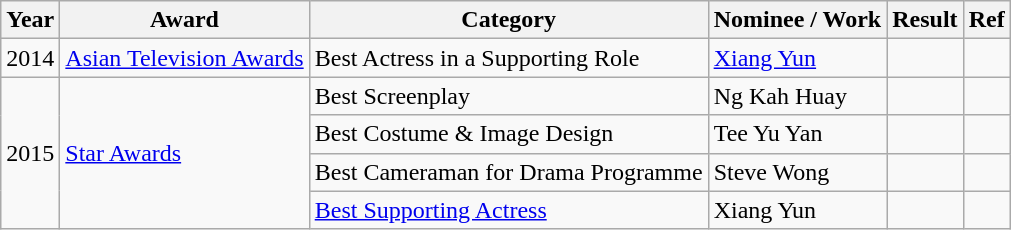<table class="wikitable">
<tr>
<th>Year</th>
<th>Award</th>
<th>Category</th>
<th>Nominee / Work</th>
<th class="unsortable">Result</th>
<th>Ref</th>
</tr>
<tr>
<td>2014</td>
<td><a href='#'>Asian Television Awards</a></td>
<td>Best Actress in a Supporting Role</td>
<td><a href='#'>Xiang Yun</a></td>
<td></td>
<td></td>
</tr>
<tr>
<td rowspan="4">2015</td>
<td rowspan="4"><a href='#'>Star Awards</a></td>
<td>Best Screenplay</td>
<td>Ng Kah Huay</td>
<td></td>
<td></td>
</tr>
<tr>
<td>Best Costume & Image Design</td>
<td>Tee Yu Yan</td>
<td></td>
<td></td>
</tr>
<tr>
<td>Best Cameraman for Drama Programme</td>
<td>Steve Wong</td>
<td></td>
<td></td>
</tr>
<tr>
<td><a href='#'>Best Supporting Actress</a></td>
<td>Xiang Yun</td>
<td></td>
<td></td>
</tr>
</table>
